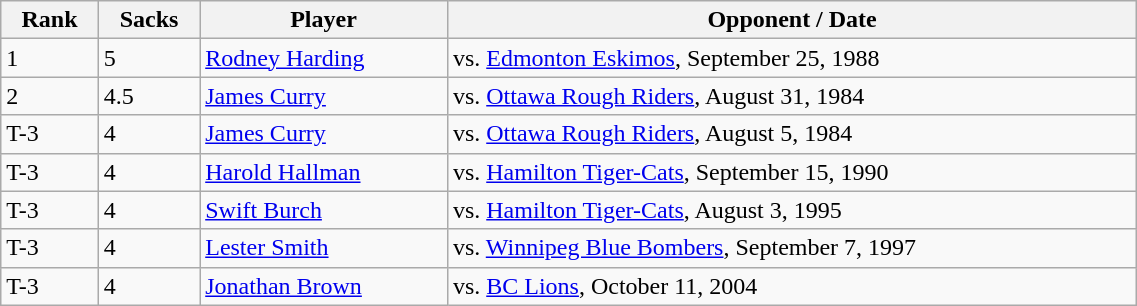<table class="wikitable" style="width:60%; text-align:left; border-collapse:collapse;">
<tr>
<th>Rank</th>
<th>Sacks</th>
<th>Player</th>
<th>Opponent / Date</th>
</tr>
<tr>
<td>1</td>
<td>5</td>
<td><a href='#'>Rodney Harding</a></td>
<td>vs. <a href='#'>Edmonton Eskimos</a>, September 25, 1988</td>
</tr>
<tr>
<td>2</td>
<td>4.5</td>
<td><a href='#'>James Curry</a></td>
<td>vs. <a href='#'>Ottawa Rough Riders</a>, August 31, 1984</td>
</tr>
<tr>
<td>T-3</td>
<td>4</td>
<td><a href='#'>James Curry</a></td>
<td>vs. <a href='#'>Ottawa Rough Riders</a>, August 5, 1984</td>
</tr>
<tr>
<td>T-3</td>
<td>4</td>
<td><a href='#'>Harold Hallman</a></td>
<td>vs. <a href='#'>Hamilton Tiger-Cats</a>, September 15, 1990</td>
</tr>
<tr>
<td>T-3</td>
<td>4</td>
<td><a href='#'>Swift Burch</a></td>
<td>vs. <a href='#'>Hamilton Tiger-Cats</a>, August 3, 1995</td>
</tr>
<tr>
<td>T-3</td>
<td>4</td>
<td><a href='#'>Lester Smith</a></td>
<td>vs. <a href='#'>Winnipeg Blue Bombers</a>, September 7, 1997</td>
</tr>
<tr>
<td>T-3</td>
<td>4</td>
<td><a href='#'>Jonathan Brown</a></td>
<td>vs. <a href='#'>BC Lions</a>, October 11, 2004</td>
</tr>
</table>
